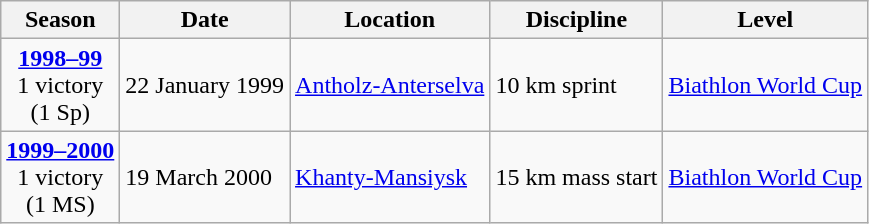<table class="wikitable">
<tr>
<th>Season</th>
<th>Date</th>
<th>Location</th>
<th>Discipline</th>
<th>Level</th>
</tr>
<tr>
<td rowspan="1" style="text-align:center;"><strong><a href='#'>1998–99</a></strong> <br> 1 victory <br> (1 Sp)</td>
<td>22 January 1999</td>
<td> <a href='#'>Antholz-Anterselva</a></td>
<td>10 km sprint</td>
<td><a href='#'>Biathlon World Cup</a></td>
</tr>
<tr>
<td rowspan="1" style="text-align:center;"><strong><a href='#'>1999–2000</a></strong> <br> 1 victory <br> (1 MS)</td>
<td>19 March 2000</td>
<td> <a href='#'>Khanty-Mansiysk</a></td>
<td>15 km mass start</td>
<td><a href='#'>Biathlon World Cup</a></td>
</tr>
</table>
